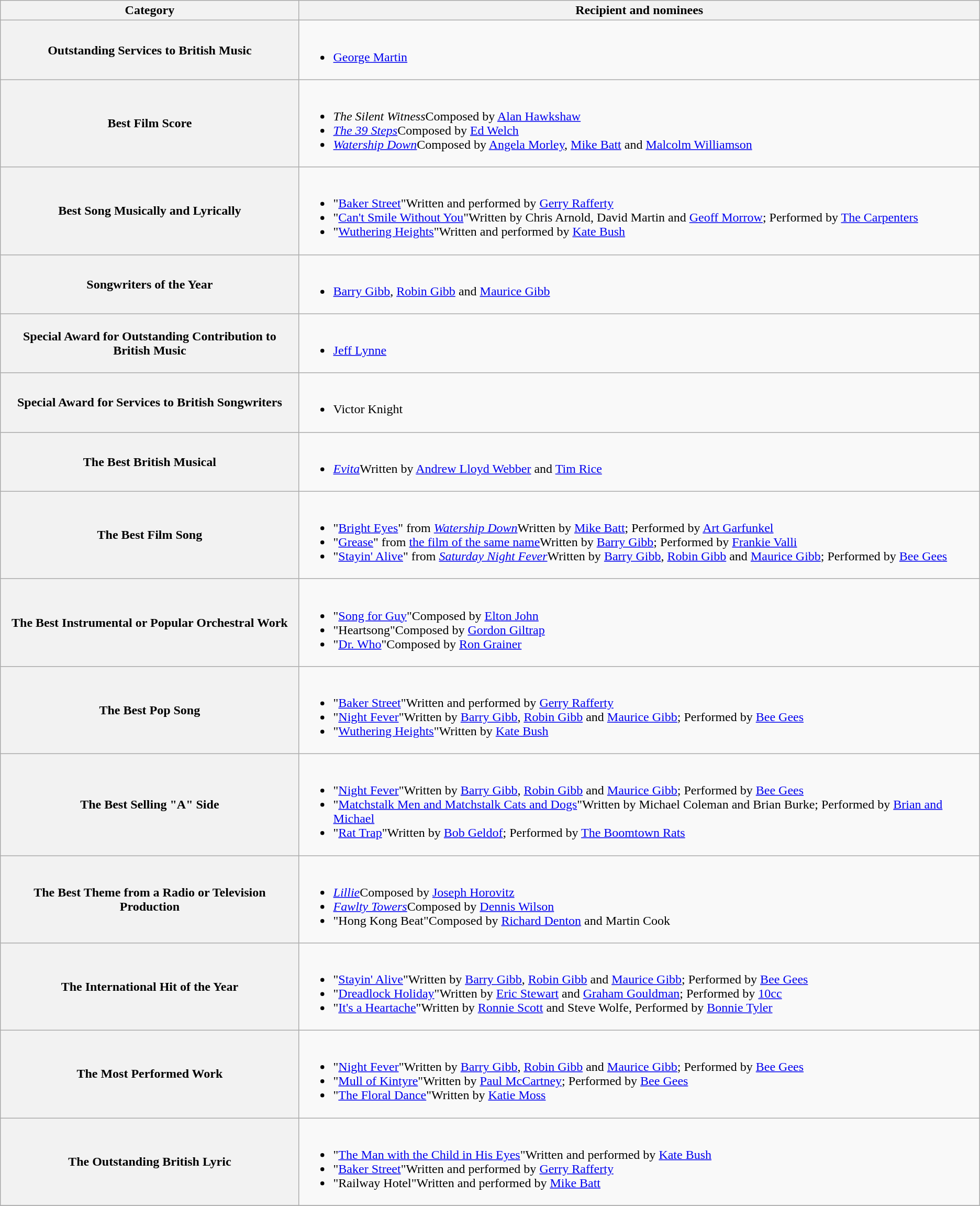<table class="wikitable">
<tr>
<th width="25%">Category</th>
<th width="57%">Recipient and nominees</th>
</tr>
<tr>
<th scope="row">Outstanding Services to British Music</th>
<td><br><ul><li><a href='#'>George Martin</a></li></ul></td>
</tr>
<tr>
<th scope="row">Best Film Score</th>
<td><br><ul><li><em>The Silent Witness</em>Composed by <a href='#'>Alan Hawkshaw</a></li><li><em><a href='#'>The 39 Steps</a></em>Composed by <a href='#'>Ed Welch</a></li><li><em><a href='#'>Watership Down</a></em>Composed by <a href='#'>Angela Morley</a>, <a href='#'>Mike Batt</a> and <a href='#'>Malcolm Williamson</a></li></ul></td>
</tr>
<tr>
<th scope="row">Best Song Musically and Lyrically</th>
<td><br><ul><li>"<a href='#'>Baker Street</a>"Written and performed by <a href='#'>Gerry Rafferty</a></li><li>"<a href='#'>Can't Smile Without You</a>"Written by Chris Arnold, David Martin and <a href='#'>Geoff Morrow</a>; Performed by <a href='#'>The Carpenters</a></li><li>"<a href='#'>Wuthering Heights</a>"Written and performed by <a href='#'>Kate Bush</a></li></ul></td>
</tr>
<tr>
<th scope="row">Songwriters of the Year</th>
<td><br><ul><li><a href='#'>Barry Gibb</a>, <a href='#'>Robin Gibb</a> and <a href='#'>Maurice Gibb</a></li></ul></td>
</tr>
<tr>
<th scope="row">Special Award for Outstanding Contribution to British Music</th>
<td><br><ul><li><a href='#'>Jeff Lynne</a></li></ul></td>
</tr>
<tr>
<th scope="row">Special Award for Services to British Songwriters</th>
<td><br><ul><li>Victor Knight</li></ul></td>
</tr>
<tr>
<th scope="row">The Best British Musical</th>
<td><br><ul><li><em><a href='#'>Evita</a></em>Written by <a href='#'>Andrew Lloyd Webber</a> and <a href='#'>Tim Rice</a></li></ul></td>
</tr>
<tr>
<th scope="row">The Best Film Song</th>
<td><br><ul><li>"<a href='#'>Bright Eyes</a>" from <em><a href='#'>Watership Down</a></em>Written by <a href='#'>Mike Batt</a>; Performed by <a href='#'>Art Garfunkel</a></li><li>"<a href='#'>Grease</a>" from <a href='#'>the film of the same name</a>Written by <a href='#'>Barry Gibb</a>; Performed by <a href='#'>Frankie Valli</a></li><li>"<a href='#'>Stayin' Alive</a>" from <em><a href='#'>Saturday Night Fever</a></em>Written by <a href='#'>Barry Gibb</a>, <a href='#'>Robin Gibb</a> and <a href='#'>Maurice Gibb</a>; Performed by <a href='#'>Bee Gees</a></li></ul></td>
</tr>
<tr>
<th scope="row">The Best Instrumental or Popular Orchestral Work</th>
<td><br><ul><li>"<a href='#'>Song for Guy</a>"Composed by <a href='#'>Elton John</a></li><li>"Heartsong"Composed by <a href='#'>Gordon Giltrap</a></li><li>"<a href='#'>Dr. Who</a>"Composed by <a href='#'>Ron Grainer</a></li></ul></td>
</tr>
<tr>
<th scope="row">The Best Pop Song</th>
<td><br><ul><li>"<a href='#'>Baker Street</a>"Written and performed by <a href='#'>Gerry Rafferty</a></li><li>"<a href='#'>Night Fever</a>"Written by <a href='#'>Barry Gibb</a>, <a href='#'>Robin Gibb</a> and <a href='#'>Maurice Gibb</a>; Performed by <a href='#'>Bee Gees</a></li><li>"<a href='#'>Wuthering Heights</a>"Written by <a href='#'>Kate Bush</a></li></ul></td>
</tr>
<tr>
<th scope="row">The Best Selling "A" Side</th>
<td><br><ul><li>"<a href='#'>Night Fever</a>"Written by <a href='#'>Barry Gibb</a>, <a href='#'>Robin Gibb</a> and <a href='#'>Maurice Gibb</a>; Performed by <a href='#'>Bee Gees</a></li><li>"<a href='#'>Matchstalk Men and Matchstalk Cats and Dogs</a>"Written by Michael Coleman and Brian Burke; Performed by <a href='#'>Brian and Michael</a></li><li>"<a href='#'>Rat Trap</a>"Written by <a href='#'>Bob Geldof</a>; Performed by <a href='#'>The Boomtown Rats</a></li></ul></td>
</tr>
<tr>
<th scope="row">The Best Theme from a Radio or Television Production</th>
<td><br><ul><li><em><a href='#'>Lillie</a></em>Composed by <a href='#'>Joseph Horovitz</a></li><li><em><a href='#'>Fawlty Towers</a></em>Composed by <a href='#'>Dennis Wilson</a></li><li>"Hong Kong Beat"Composed by <a href='#'>Richard Denton</a> and Martin Cook</li></ul></td>
</tr>
<tr>
<th scope="row">The International Hit of the Year</th>
<td><br><ul><li>"<a href='#'>Stayin' Alive</a>"Written by <a href='#'>Barry Gibb</a>, <a href='#'>Robin Gibb</a> and <a href='#'>Maurice Gibb</a>; Performed by <a href='#'>Bee Gees</a></li><li>"<a href='#'>Dreadlock Holiday</a>"Written by <a href='#'>Eric Stewart</a> and <a href='#'>Graham Gouldman</a>; Performed by <a href='#'>10cc</a></li><li>"<a href='#'>It's a Heartache</a>"Written by <a href='#'>Ronnie Scott</a> and Steve Wolfe, Performed by <a href='#'>Bonnie Tyler</a></li></ul></td>
</tr>
<tr>
<th scope="row">The Most Performed Work</th>
<td><br><ul><li>"<a href='#'>Night Fever</a>"Written by <a href='#'>Barry Gibb</a>, <a href='#'>Robin Gibb</a> and <a href='#'>Maurice Gibb</a>; Performed by <a href='#'>Bee Gees</a></li><li>"<a href='#'>Mull of Kintyre</a>"Written by <a href='#'>Paul McCartney</a>; Performed by <a href='#'>Bee Gees</a></li><li>"<a href='#'>The Floral Dance</a>"Written by <a href='#'>Katie Moss</a></li></ul></td>
</tr>
<tr>
<th scope="row">The Outstanding British Lyric</th>
<td><br><ul><li>"<a href='#'>The Man with the Child in His Eyes</a>"Written and performed by <a href='#'>Kate Bush</a></li><li>"<a href='#'>Baker Street</a>"Written and performed by <a href='#'>Gerry Rafferty</a></li><li>"Railway Hotel"Written and performed by <a href='#'>Mike Batt</a></li></ul></td>
</tr>
<tr>
</tr>
</table>
